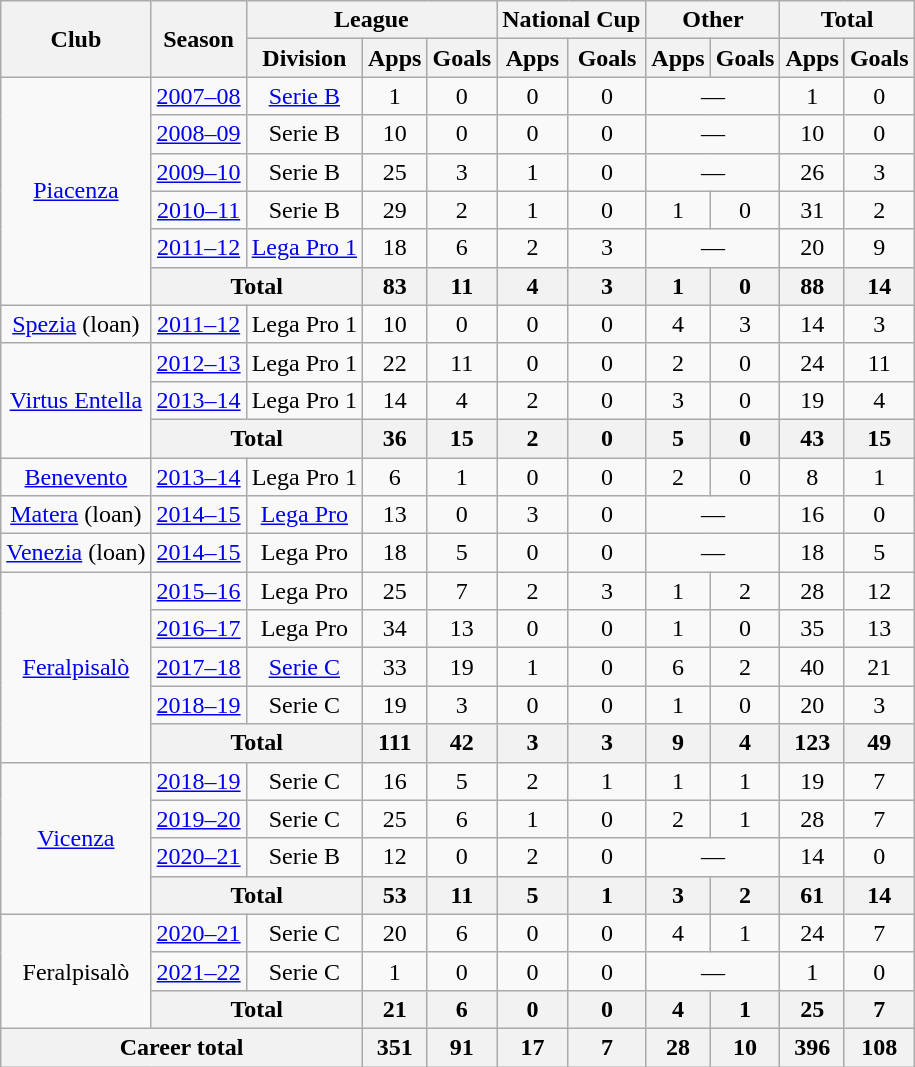<table class="wikitable" style="text-align:center">
<tr>
<th rowspan="2">Club</th>
<th rowspan="2">Season</th>
<th colspan="3">League</th>
<th colspan="2">National Cup</th>
<th colspan="2">Other</th>
<th colspan="2">Total</th>
</tr>
<tr>
<th>Division</th>
<th>Apps</th>
<th>Goals</th>
<th>Apps</th>
<th>Goals</th>
<th>Apps</th>
<th>Goals</th>
<th>Apps</th>
<th>Goals</th>
</tr>
<tr>
<td rowspan="6"><a href='#'>Piacenza</a></td>
<td><a href='#'>2007–08</a></td>
<td><a href='#'>Serie B</a></td>
<td>1</td>
<td>0</td>
<td>0</td>
<td>0</td>
<td colspan="2">—</td>
<td>1</td>
<td>0</td>
</tr>
<tr>
<td><a href='#'>2008–09</a></td>
<td>Serie B</td>
<td>10</td>
<td>0</td>
<td>0</td>
<td>0</td>
<td colspan="2">—</td>
<td>10</td>
<td>0</td>
</tr>
<tr>
<td><a href='#'>2009–10</a></td>
<td>Serie B</td>
<td>25</td>
<td>3</td>
<td>1</td>
<td>0</td>
<td colspan="2">—</td>
<td>26</td>
<td>3</td>
</tr>
<tr>
<td><a href='#'>2010–11</a></td>
<td>Serie B</td>
<td>29</td>
<td>2</td>
<td>1</td>
<td>0</td>
<td>1</td>
<td>0</td>
<td>31</td>
<td>2</td>
</tr>
<tr>
<td><a href='#'>2011–12</a></td>
<td><a href='#'>Lega Pro 1</a></td>
<td>18</td>
<td>6</td>
<td>2</td>
<td>3</td>
<td colspan="2">—</td>
<td>20</td>
<td>9</td>
</tr>
<tr>
<th colspan="2">Total</th>
<th>83</th>
<th>11</th>
<th>4</th>
<th>3</th>
<th>1</th>
<th>0</th>
<th>88</th>
<th>14</th>
</tr>
<tr>
<td><a href='#'>Spezia</a> (loan)</td>
<td><a href='#'>2011–12</a></td>
<td>Lega Pro 1</td>
<td>10</td>
<td>0</td>
<td>0</td>
<td>0</td>
<td>4</td>
<td>3</td>
<td>14</td>
<td>3</td>
</tr>
<tr>
<td rowspan="3"><a href='#'>Virtus Entella</a></td>
<td><a href='#'>2012–13</a></td>
<td>Lega Pro 1</td>
<td>22</td>
<td>11</td>
<td>0</td>
<td>0</td>
<td>2</td>
<td>0</td>
<td>24</td>
<td>11</td>
</tr>
<tr>
<td><a href='#'>2013–14</a></td>
<td>Lega Pro 1</td>
<td>14</td>
<td>4</td>
<td>2</td>
<td>0</td>
<td>3</td>
<td>0</td>
<td>19</td>
<td>4</td>
</tr>
<tr>
<th colspan="2">Total</th>
<th>36</th>
<th>15</th>
<th>2</th>
<th>0</th>
<th>5</th>
<th>0</th>
<th>43</th>
<th>15</th>
</tr>
<tr>
<td><a href='#'>Benevento</a></td>
<td><a href='#'>2013–14</a></td>
<td>Lega Pro 1</td>
<td>6</td>
<td>1</td>
<td>0</td>
<td>0</td>
<td>2</td>
<td>0</td>
<td>8</td>
<td>1</td>
</tr>
<tr>
<td><a href='#'>Matera</a> (loan)</td>
<td><a href='#'>2014–15</a></td>
<td><a href='#'>Lega Pro</a></td>
<td>13</td>
<td>0</td>
<td>3</td>
<td>0</td>
<td colspan="2">—</td>
<td>16</td>
<td>0</td>
</tr>
<tr>
<td><a href='#'>Venezia</a> (loan)</td>
<td><a href='#'>2014–15</a></td>
<td>Lega Pro</td>
<td>18</td>
<td>5</td>
<td>0</td>
<td>0</td>
<td colspan="2">—</td>
<td>18</td>
<td>5</td>
</tr>
<tr>
<td rowspan="5"><a href='#'>Feralpisalò</a></td>
<td><a href='#'>2015–16</a></td>
<td>Lega Pro</td>
<td>25</td>
<td>7</td>
<td>2</td>
<td>3</td>
<td>1</td>
<td>2</td>
<td>28</td>
<td>12</td>
</tr>
<tr>
<td><a href='#'>2016–17</a></td>
<td>Lega Pro</td>
<td>34</td>
<td>13</td>
<td>0</td>
<td>0</td>
<td>1</td>
<td>0</td>
<td>35</td>
<td>13</td>
</tr>
<tr>
<td><a href='#'>2017–18</a></td>
<td><a href='#'>Serie C</a></td>
<td>33</td>
<td>19</td>
<td>1</td>
<td>0</td>
<td>6</td>
<td>2</td>
<td>40</td>
<td>21</td>
</tr>
<tr>
<td><a href='#'>2018–19</a></td>
<td>Serie C</td>
<td>19</td>
<td>3</td>
<td>0</td>
<td>0</td>
<td>1</td>
<td>0</td>
<td>20</td>
<td>3</td>
</tr>
<tr>
<th colspan="2">Total</th>
<th>111</th>
<th>42</th>
<th>3</th>
<th>3</th>
<th>9</th>
<th>4</th>
<th>123</th>
<th>49</th>
</tr>
<tr>
<td rowspan="4"><a href='#'>Vicenza</a></td>
<td><a href='#'>2018–19</a></td>
<td>Serie C</td>
<td>16</td>
<td>5</td>
<td>2</td>
<td>1</td>
<td>1</td>
<td>1</td>
<td>19</td>
<td>7</td>
</tr>
<tr>
<td><a href='#'>2019–20</a></td>
<td>Serie C</td>
<td>25</td>
<td>6</td>
<td>1</td>
<td>0</td>
<td>2</td>
<td>1</td>
<td>28</td>
<td>7</td>
</tr>
<tr>
<td><a href='#'>2020–21</a></td>
<td>Serie B</td>
<td>12</td>
<td>0</td>
<td>2</td>
<td>0</td>
<td colspan="2">—</td>
<td>14</td>
<td>0</td>
</tr>
<tr>
<th colspan="2">Total</th>
<th>53</th>
<th>11</th>
<th>5</th>
<th>1</th>
<th>3</th>
<th>2</th>
<th>61</th>
<th>14</th>
</tr>
<tr>
<td rowspan="3">Feralpisalò</td>
<td><a href='#'>2020–21</a></td>
<td>Serie C</td>
<td>20</td>
<td>6</td>
<td>0</td>
<td>0</td>
<td>4</td>
<td>1</td>
<td>24</td>
<td>7</td>
</tr>
<tr>
<td><a href='#'>2021–22</a></td>
<td>Serie C</td>
<td>1</td>
<td>0</td>
<td>0</td>
<td>0</td>
<td colspan="2">—</td>
<td>1</td>
<td>0</td>
</tr>
<tr>
<th colspan="2">Total</th>
<th>21</th>
<th>6</th>
<th>0</th>
<th>0</th>
<th>4</th>
<th>1</th>
<th>25</th>
<th>7</th>
</tr>
<tr>
<th colspan="3">Career total</th>
<th>351</th>
<th>91</th>
<th>17</th>
<th>7</th>
<th>28</th>
<th>10</th>
<th>396</th>
<th>108</th>
</tr>
</table>
